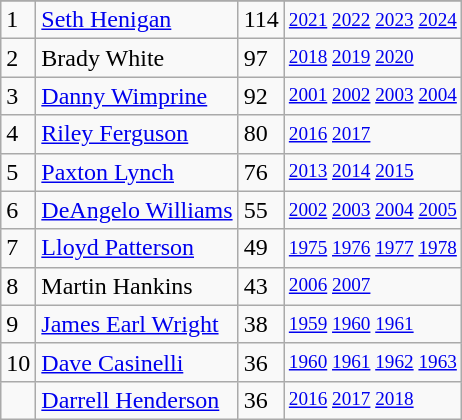<table class="wikitable">
<tr>
</tr>
<tr>
<td>1</td>
<td><a href='#'>Seth Henigan</a></td>
<td><abbr>114</abbr></td>
<td style="font-size:80%;"><a href='#'>2021</a> <a href='#'>2022</a> <a href='#'>2023</a> <a href='#'>2024</a></td>
</tr>
<tr>
<td>2</td>
<td>Brady White</td>
<td><abbr>97</abbr></td>
<td style="font-size:80%;"><a href='#'>2018</a> <a href='#'>2019</a> <a href='#'>2020</a></td>
</tr>
<tr>
<td>3</td>
<td><a href='#'>Danny Wimprine</a></td>
<td><abbr>92</abbr></td>
<td style="font-size:80%;"><a href='#'>2001</a> <a href='#'>2002</a> <a href='#'>2003</a> <a href='#'>2004</a></td>
</tr>
<tr>
<td>4</td>
<td><a href='#'>Riley Ferguson</a></td>
<td><abbr>80</abbr></td>
<td style="font-size:80%;"><a href='#'>2016</a> <a href='#'>2017</a></td>
</tr>
<tr>
<td>5</td>
<td><a href='#'>Paxton Lynch</a></td>
<td><abbr>76</abbr></td>
<td style="font-size:80%;"><a href='#'>2013</a> <a href='#'>2014</a> <a href='#'>2015</a></td>
</tr>
<tr>
<td>6</td>
<td><a href='#'>DeAngelo Williams</a></td>
<td><abbr>55</abbr></td>
<td style="font-size:80%;"><a href='#'>2002</a> <a href='#'>2003</a> <a href='#'>2004</a> <a href='#'>2005</a></td>
</tr>
<tr>
<td>7</td>
<td><a href='#'>Lloyd Patterson</a></td>
<td><abbr>49</abbr></td>
<td style="font-size:80%;"><a href='#'>1975</a> <a href='#'>1976</a> <a href='#'>1977</a> <a href='#'>1978</a></td>
</tr>
<tr>
<td>8</td>
<td>Martin Hankins</td>
<td><abbr>43</abbr></td>
<td style="font-size:80%;"><a href='#'>2006</a> <a href='#'>2007</a></td>
</tr>
<tr>
<td>9</td>
<td><a href='#'>James Earl Wright</a></td>
<td><abbr>38</abbr></td>
<td style="font-size:80%;"><a href='#'>1959</a> <a href='#'>1960</a> <a href='#'>1961</a></td>
</tr>
<tr>
<td>10</td>
<td><a href='#'>Dave Casinelli</a></td>
<td><abbr>36</abbr></td>
<td style="font-size:80%;"><a href='#'>1960</a> <a href='#'>1961</a> <a href='#'>1962</a> <a href='#'>1963</a></td>
</tr>
<tr>
<td></td>
<td><a href='#'>Darrell Henderson</a></td>
<td><abbr>36</abbr></td>
<td style="font-size:80%;"><a href='#'>2016</a> <a href='#'>2017</a> <a href='#'>2018</a></td>
</tr>
</table>
